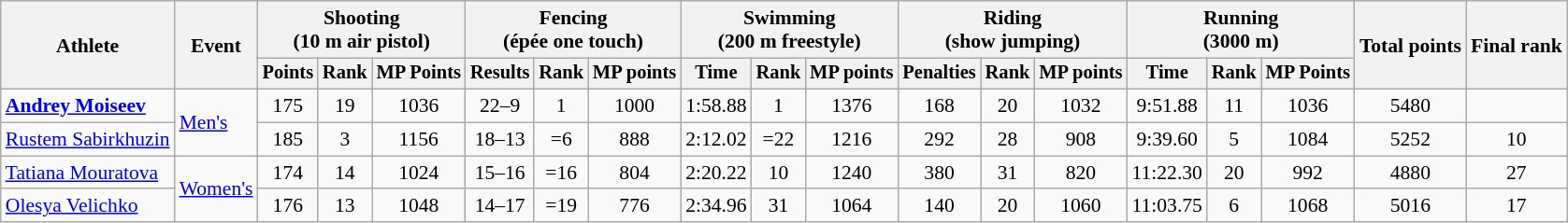<table class="wikitable" style="font-size:90%">
<tr>
<th rowspan="2">Athlete</th>
<th rowspan="2">Event</th>
<th colspan=3>Shooting<br><span>(10 m air pistol)</span></th>
<th colspan=3>Fencing<br><span>(épée one touch)</span></th>
<th colspan=3>Swimming<br><span>(200 m freestyle)</span></th>
<th colspan=3>Riding<br><span>(show jumping)</span></th>
<th colspan=3>Running<br><span>(3000 m)</span></th>
<th rowspan=2>Total points</th>
<th rowspan=2>Final rank</th>
</tr>
<tr style="font-size:95%">
<th>Points</th>
<th>Rank</th>
<th>MP Points</th>
<th>Results</th>
<th>Rank</th>
<th>MP points</th>
<th>Time</th>
<th>Rank</th>
<th>MP points</th>
<th>Penalties</th>
<th>Rank</th>
<th>MP points</th>
<th>Time</th>
<th>Rank</th>
<th>MP Points</th>
</tr>
<tr align=center>
<td align=left><strong><a href='#'>Andrey Moiseev</a></strong></td>
<td align=left rowspan=2><a href='#'>Men's</a></td>
<td>175</td>
<td>19</td>
<td>1036</td>
<td>22–9</td>
<td>1</td>
<td>1000</td>
<td>1:58.88</td>
<td>1</td>
<td>1376</td>
<td>168</td>
<td>20</td>
<td>1032</td>
<td>9:51.88</td>
<td>11</td>
<td>1036</td>
<td>5480</td>
<td></td>
</tr>
<tr align=center>
<td align=left><a href='#'>Rustem Sabirkhuzin</a></td>
<td>185</td>
<td>3</td>
<td>1156</td>
<td>18–13</td>
<td>=6</td>
<td>888</td>
<td>2:12.02</td>
<td>=22</td>
<td>1216</td>
<td>292</td>
<td>28</td>
<td>908</td>
<td>9:39.60</td>
<td>5</td>
<td>1084</td>
<td>5252</td>
<td>10</td>
</tr>
<tr align=center>
<td align=left><a href='#'>Tatiana Mouratova</a></td>
<td align=left rowspan=2><a href='#'>Women's</a></td>
<td>174</td>
<td>14</td>
<td>1024</td>
<td>15–16</td>
<td>=16</td>
<td>804</td>
<td>2:20.22</td>
<td>10</td>
<td>1240</td>
<td>380</td>
<td>31</td>
<td>820</td>
<td>11:22.30</td>
<td>20</td>
<td>992</td>
<td>4880</td>
<td>27</td>
</tr>
<tr align=center>
<td align=left><a href='#'>Olesya Velichko</a></td>
<td>176</td>
<td>13</td>
<td>1048</td>
<td>14–17</td>
<td>=19</td>
<td>776</td>
<td>2:34.96</td>
<td>31</td>
<td>1064</td>
<td>140</td>
<td>20</td>
<td>1060</td>
<td>11:03.75</td>
<td>6</td>
<td>1068</td>
<td>5016</td>
<td>17</td>
</tr>
</table>
